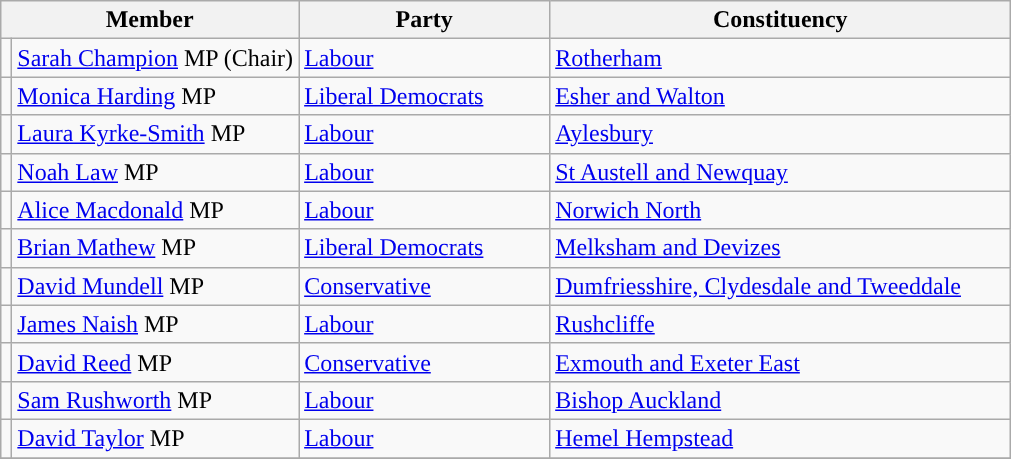<table class="wikitable">
<tr>
<th colspan="2" style="width:160px; vertical-align:top;">Member</th>
<th style="width:160px; vertical-align:top;">Party</th>
<th style="width:300px; vertical-align:top;">Constituency</th>
</tr>
<tr>
<td></td>
<td><a href='#'>Sarah Champion</a> MP (Chair)</td>
<td><a href='#'>Labour</a></td>
<td><a href='#'>Rotherham</a></td>
</tr>
<tr>
<td></td>
<td><a href='#'>Monica Harding</a> MP</td>
<td><a href='#'>Liberal Democrats</a></td>
<td><a href='#'>Esher and Walton</a></td>
</tr>
<tr>
<td></td>
<td><a href='#'>Laura Kyrke-Smith</a> MP</td>
<td><a href='#'>Labour</a></td>
<td><a href='#'>Aylesbury</a></td>
</tr>
<tr>
<td></td>
<td><a href='#'>Noah Law</a> MP</td>
<td><a href='#'>Labour</a></td>
<td><a href='#'>St Austell and Newquay</a></td>
</tr>
<tr>
<td></td>
<td><a href='#'>Alice Macdonald</a> MP</td>
<td><a href='#'>Labour</a></td>
<td><a href='#'>Norwich North</a></td>
</tr>
<tr>
<td></td>
<td><a href='#'>Brian Mathew</a> MP</td>
<td><a href='#'>Liberal Democrats</a></td>
<td><a href='#'>Melksham and Devizes</a></td>
</tr>
<tr>
<td></td>
<td><a href='#'>David Mundell</a> MP</td>
<td><a href='#'>Conservative</a></td>
<td><a href='#'>Dumfriesshire, Clydesdale and Tweeddale</a></td>
</tr>
<tr>
<td></td>
<td><a href='#'>James Naish</a> MP</td>
<td><a href='#'>Labour</a></td>
<td><a href='#'>Rushcliffe</a></td>
</tr>
<tr>
<td></td>
<td><a href='#'>David Reed</a> MP</td>
<td><a href='#'>Conservative</a></td>
<td><a href='#'>Exmouth and Exeter East</a></td>
</tr>
<tr>
<td></td>
<td><a href='#'>Sam Rushworth</a> MP</td>
<td><a href='#'>Labour</a></td>
<td><a href='#'>Bishop Auckland</a></td>
</tr>
<tr>
<td></td>
<td><a href='#'>David Taylor</a> MP</td>
<td><a href='#'>Labour</a></td>
<td><a href='#'>Hemel Hempstead</a></td>
</tr>
<tr>
</tr>
</table>
